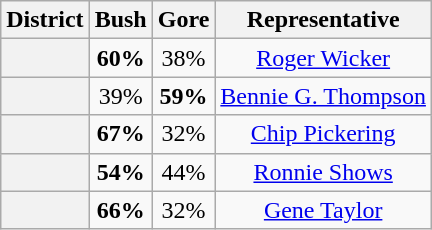<table class="wikitable sortable">
<tr>
<th>District</th>
<th>Bush</th>
<th>Gore</th>
<th class="unsortable">Representative</th>
</tr>
<tr align=center>
<th></th>
<td><strong>60%</strong></td>
<td>38%</td>
<td><a href='#'>Roger Wicker</a></td>
</tr>
<tr align=center>
<th></th>
<td>39%</td>
<td><strong>59%</strong></td>
<td><a href='#'>Bennie G. Thompson</a></td>
</tr>
<tr align=center>
<th></th>
<td><strong>67%</strong></td>
<td>32%</td>
<td><a href='#'>Chip Pickering</a></td>
</tr>
<tr align=center>
<th></th>
<td><strong>54%</strong></td>
<td>44%</td>
<td><a href='#'>Ronnie Shows</a></td>
</tr>
<tr align=center>
<th></th>
<td><strong>66%</strong></td>
<td>32%</td>
<td><a href='#'>Gene Taylor</a></td>
</tr>
</table>
